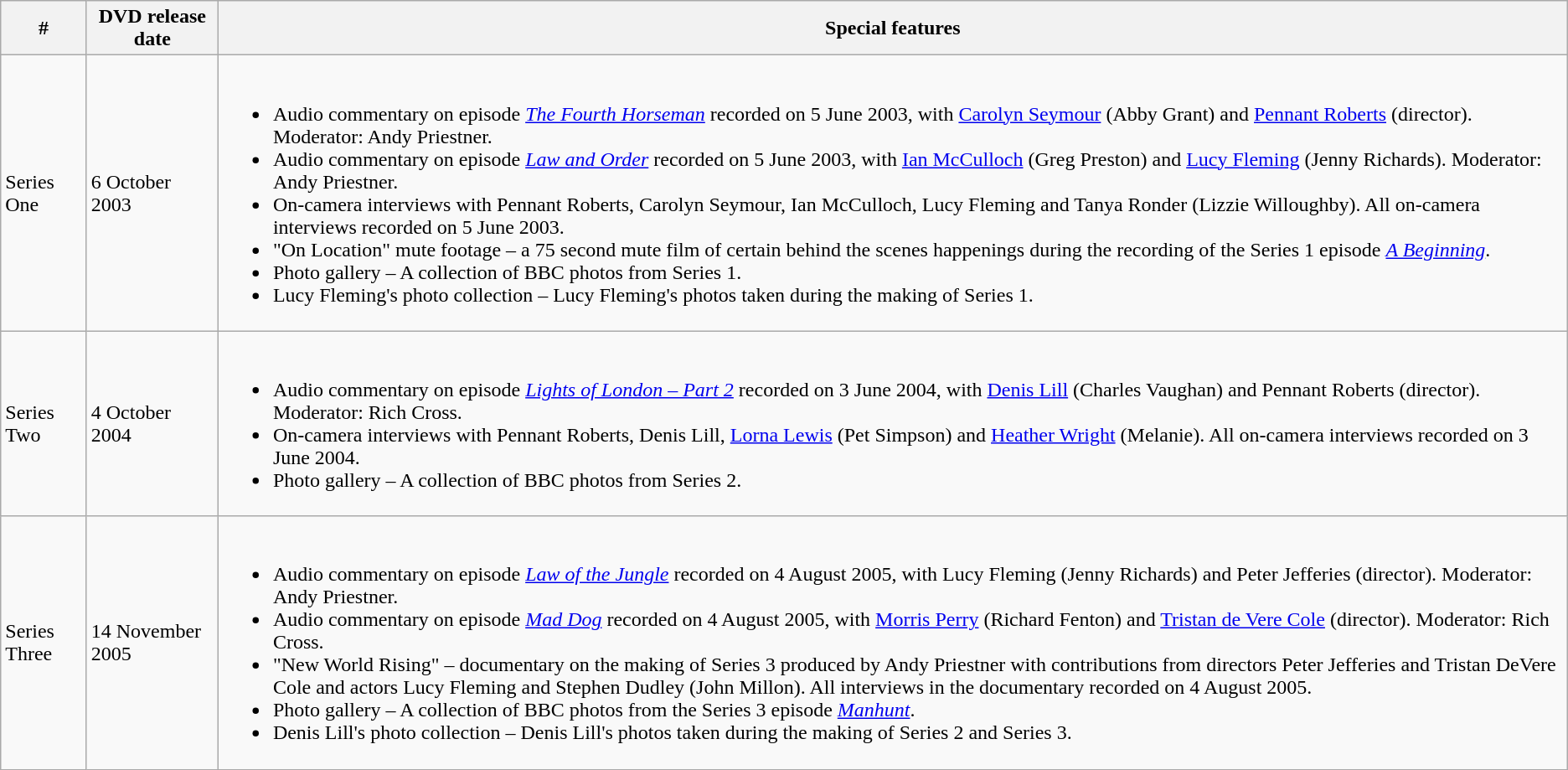<table class="wikitable">
<tr>
<th>#</th>
<th>DVD release date</th>
<th>Special features</th>
</tr>
<tr>
<td>Series One</td>
<td>6 October 2003</td>
<td><br><ul><li>Audio commentary on episode <em><a href='#'>The Fourth Horseman</a></em> recorded on 5 June 2003, with <a href='#'>Carolyn Seymour</a> (Abby Grant) and <a href='#'>Pennant Roberts</a> (director). Moderator: Andy Priestner.</li><li>Audio commentary on episode <em><a href='#'>Law and Order</a></em> recorded on 5 June 2003, with <a href='#'>Ian McCulloch</a> (Greg Preston) and <a href='#'>Lucy Fleming</a> (Jenny Richards). Moderator: Andy Priestner.</li><li>On-camera interviews with Pennant Roberts, Carolyn Seymour, Ian McCulloch, Lucy Fleming and Tanya Ronder (Lizzie Willoughby). All on-camera interviews recorded on 5 June 2003.</li><li>"On Location" mute footage – a 75 second mute film of certain behind the scenes happenings during the recording of the Series 1 episode <em><a href='#'>A Beginning</a></em>.</li><li>Photo gallery – A collection of BBC photos from Series 1.</li><li>Lucy Fleming's photo collection – Lucy Fleming's photos taken during the making of Series 1.</li></ul></td>
</tr>
<tr>
<td>Series Two</td>
<td>4 October 2004</td>
<td><br><ul><li>Audio commentary on episode <em><a href='#'>Lights of London – Part 2</a></em> recorded on 3 June 2004, with <a href='#'>Denis Lill</a> (Charles Vaughan) and Pennant Roberts (director). Moderator: Rich Cross.</li><li>On-camera interviews with Pennant Roberts, Denis Lill, <a href='#'>Lorna Lewis</a> (Pet Simpson) and <a href='#'>Heather Wright</a> (Melanie). All on-camera interviews recorded on 3 June 2004.</li><li>Photo gallery – A collection of BBC photos from Series 2.</li></ul></td>
</tr>
<tr>
<td>Series Three</td>
<td>14 November 2005</td>
<td><br><ul><li>Audio commentary on episode <em><a href='#'>Law of the Jungle</a></em> recorded on 4 August 2005, with Lucy Fleming (Jenny Richards) and Peter Jefferies (director). Moderator: Andy Priestner.</li><li>Audio commentary on episode <em><a href='#'>Mad Dog</a></em> recorded on 4 August 2005, with <a href='#'>Morris Perry</a> (Richard Fenton) and <a href='#'>Tristan de Vere Cole</a> (director). Moderator: Rich Cross.</li><li>"New World Rising" – documentary on the making of Series 3 produced by Andy Priestner with contributions from directors Peter Jefferies and Tristan DeVere Cole and actors Lucy Fleming and Stephen Dudley (John Millon). All interviews in the documentary recorded on 4 August 2005.</li><li>Photo gallery – A collection of BBC photos from the Series 3 episode <em><a href='#'>Manhunt</a></em>.</li><li>Denis Lill's photo collection – Denis Lill's photos taken during the making of Series 2 and Series 3.</li></ul></td>
</tr>
</table>
